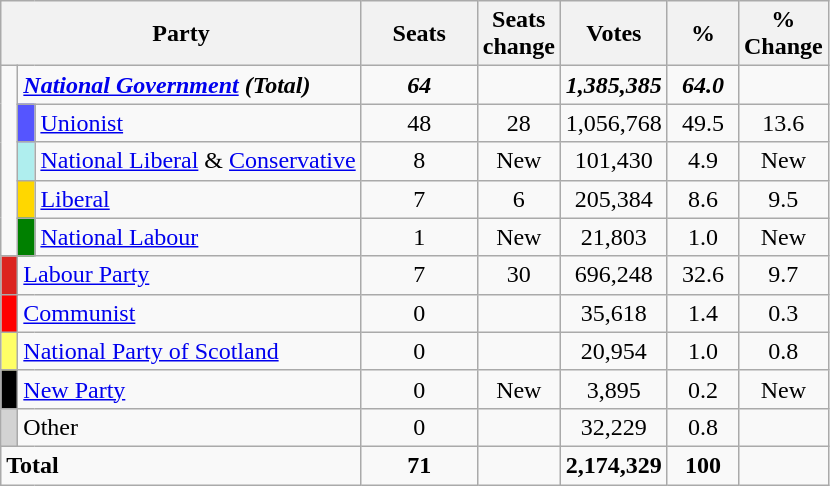<table class="wikitable sortable">
<tr>
<th style="width:200px" colspan=3>Party</th>
<th style="width:70px;">Seats</th>
<th style="width:40px;">Seats change</th>
<th style="width:40px;">Votes</th>
<th style="width:40px;">%</th>
<th style="width:40px;">% Change</th>
</tr>
<tr>
<td rowspan=5> </td>
<td colspan=2><strong><em><a href='#'>National Government</a> (Total)</em></strong></td>
<td align=center><strong><em>64</em></strong></td>
<td align=center></td>
<td align=center><strong><em>1,385,385</em></strong></td>
<td align=center><strong><em>64.0</em></strong></td>
<td align=center></td>
</tr>
<tr>
<td style="background-color:#5555FF"> </td>
<td><a href='#'>Unionist</a></td>
<td align="center">48</td>
<td align="center">28</td>
<td align="center">1,056,768</td>
<td align="center">49.5</td>
<td align="center">13.6</td>
</tr>
<tr>
<td style="background-color:#AFEEEE"> </td>
<td><a href='#'>National Liberal</a> & <a href='#'>Conservative</a></td>
<td align="center">8</td>
<td align="center">New</td>
<td align="center">101,430</td>
<td align="center">4.9</td>
<td align="center">New</td>
</tr>
<tr>
<td style="background-color:#FFD700"> </td>
<td><a href='#'>Liberal</a></td>
<td align="center">7</td>
<td align="center">6</td>
<td align="center">205,384</td>
<td align="center">8.6</td>
<td align="center">9.5</td>
</tr>
<tr>
<td style="background-color:#008000"> </td>
<td><a href='#'>National Labour</a></td>
<td align="center">1</td>
<td align="center">New</td>
<td align="center">21,803</td>
<td align="center">1.0</td>
<td align="center">New</td>
</tr>
<tr>
<td style="background-color:#DC241f"> </td>
<td colspan=2><a href='#'>Labour Party</a></td>
<td align=center>7</td>
<td align=center>30</td>
<td align=center>696,248</td>
<td align=center>32.6</td>
<td align=center>9.7</td>
</tr>
<tr>
<td style="background-color:#FF0000"> </td>
<td colspan=2><a href='#'>Communist</a></td>
<td align=center>0</td>
<td align=center></td>
<td align=center>35,618</td>
<td align=center>1.4</td>
<td align=center>0.3</td>
</tr>
<tr>
<td style="background-color:#FFFF66"> </td>
<td colspan=2><a href='#'>National Party of Scotland</a></td>
<td align=center>0</td>
<td align=center></td>
<td align=center>20,954</td>
<td align=center>1.0</td>
<td align=center>0.8</td>
</tr>
<tr>
<td style="background-color:#000000"> </td>
<td colspan=2><a href='#'>New Party</a></td>
<td align=center>0</td>
<td align=center>New</td>
<td align=center>3,895</td>
<td align=center>0.2</td>
<td align=center>New</td>
</tr>
<tr>
<td style="background-color:#D3D3D3"> </td>
<td colspan=2>Other</td>
<td align="center">0</td>
<td align="center"></td>
<td align="center">32,229</td>
<td align="center">0.8</td>
<td align="center"></td>
</tr>
<tr>
<td colspan=3><strong>Total</strong></td>
<td align=center><strong>71</strong></td>
<td align=center></td>
<td align=center><strong>2,174,329</strong></td>
<td align=center><strong>100</strong></td>
<td align=center></td>
</tr>
</table>
